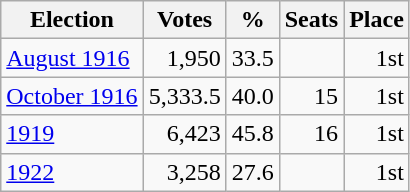<table class=wikitable style=text-align:right>
<tr>
<th>Election</th>
<th>Votes</th>
<th>%</th>
<th>Seats</th>
<th>Place</th>
</tr>
<tr>
<td align=left><a href='#'>August 1916</a></td>
<td>1,950 </td>
<td>33.5 </td>
<td></td>
<td>1st </td>
</tr>
<tr>
<td align=left><a href='#'>October 1916</a></td>
<td>5,333.5 </td>
<td>40.0 </td>
<td>15 </td>
<td>1st </td>
</tr>
<tr>
<td align=left><a href='#'>1919</a></td>
<td>6,423 </td>
<td>45.8 </td>
<td>16 </td>
<td>1st </td>
</tr>
<tr>
<td align=left><a href='#'>1922</a></td>
<td>3,258 </td>
<td>27.6 </td>
<td></td>
<td>1st </td>
</tr>
</table>
